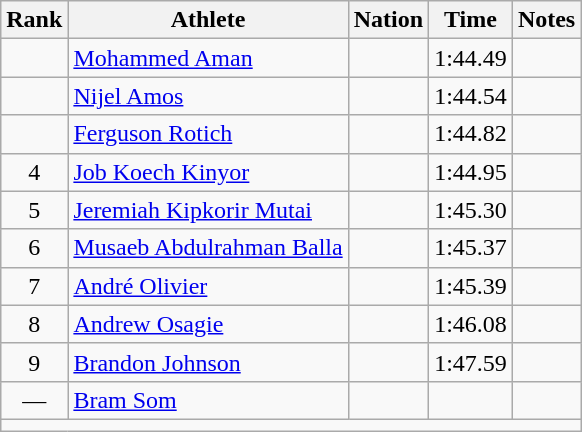<table class="wikitable mw-datatable sortable" style="text-align:center;">
<tr>
<th>Rank</th>
<th>Athlete</th>
<th>Nation</th>
<th>Time</th>
<th>Notes</th>
</tr>
<tr>
<td></td>
<td align=left><a href='#'>Mohammed Aman</a></td>
<td align=left></td>
<td>1:44.49</td>
<td></td>
</tr>
<tr>
<td></td>
<td align=left><a href='#'>Nijel Amos</a></td>
<td align=left></td>
<td>1:44.54</td>
<td></td>
</tr>
<tr>
<td></td>
<td align=left><a href='#'>Ferguson Rotich</a></td>
<td align=left></td>
<td>1:44.82</td>
<td></td>
</tr>
<tr>
<td>4</td>
<td align=left><a href='#'>Job Koech Kinyor</a></td>
<td align=left></td>
<td>1:44.95</td>
<td></td>
</tr>
<tr>
<td>5</td>
<td align=left><a href='#'>Jeremiah Kipkorir Mutai</a></td>
<td align=left></td>
<td>1:45.30</td>
<td></td>
</tr>
<tr>
<td>6</td>
<td align=left><a href='#'>Musaeb Abdulrahman Balla</a></td>
<td align=left></td>
<td>1:45.37</td>
<td></td>
</tr>
<tr>
<td>7</td>
<td align=left><a href='#'>André Olivier</a></td>
<td align=left></td>
<td>1:45.39</td>
<td></td>
</tr>
<tr>
<td>8</td>
<td align=left><a href='#'>Andrew Osagie</a></td>
<td align=left></td>
<td>1:46.08</td>
<td></td>
</tr>
<tr>
<td>9</td>
<td align=left><a href='#'>Brandon Johnson</a></td>
<td align=left></td>
<td>1:47.59</td>
<td></td>
</tr>
<tr>
<td>—</td>
<td align=left><a href='#'>Bram Som</a></td>
<td align=left></td>
<td></td>
<td></td>
</tr>
<tr class="sortbottom">
<td colspan=5></td>
</tr>
</table>
